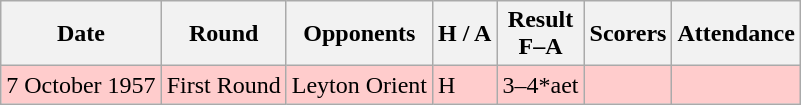<table class="wikitable">
<tr>
<th>Date</th>
<th>Round</th>
<th>Opponents</th>
<th>H / A</th>
<th>Result<br>F–A</th>
<th>Scorers</th>
<th>Attendance</th>
</tr>
<tr bgcolor="#ffcccc">
<td>7 October 1957</td>
<td>First Round</td>
<td>Leyton Orient</td>
<td>H</td>
<td>3–4*aet</td>
<td></td>
<td></td>
</tr>
</table>
